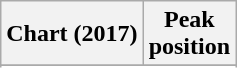<table class="wikitable sortable plainrowheaders" style="text-align:center">
<tr>
<th scope="col">Chart (2017)</th>
<th scope="col">Peak<br> position</th>
</tr>
<tr>
</tr>
<tr>
</tr>
</table>
